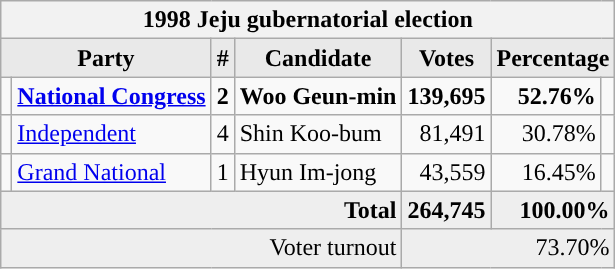<table class="wikitable">
<tr>
<th colspan="7">1998 Jeju gubernatorial election</th>
</tr>
<tr>
<th style="background-color:#E9E9E9" colspan=2>Party</th>
<th style="background-color:#E9E9E9">#</th>
<th style="background-color:#E9E9E9">Candidate</th>
<th style="background-color:#E9E9E9">Votes</th>
<th style="background-color:#E9E9E9" colspan=2>Percentage</th>
</tr>
<tr style="font-weight:bold">
<td></td>
<td align=left><a href='#'>National Congress</a></td>
<td align=center>2</td>
<td align=left>Woo Geun-min</td>
<td align=right>139,695</td>
<td align=right>52.76%</td>
<td align=right></td>
</tr>
<tr>
<td></td>
<td align=left><a href='#'>Independent</a></td>
<td align=center>4</td>
<td align=left>Shin Koo-bum</td>
<td align=right>81,491</td>
<td align=right>30.78%</td>
<td align=right></td>
</tr>
<tr>
<td></td>
<td align=left><a href='#'>Grand National</a></td>
<td align=center>1</td>
<td align=left>Hyun Im-jong</td>
<td align=right>43,559</td>
<td align=right>16.45%</td>
<td align=right></td>
</tr>
<tr bgcolor="#EEEEEE" style="font-weight:bold">
<td colspan="4" align=right>Total</td>
<td align=right>264,745</td>
<td align=right colspan=2>100.00%</td>
</tr>
<tr bgcolor="#EEEEEE">
<td colspan="4" align="right">Voter turnout</td>
<td colspan="3" align="right">73.70%</td>
</tr>
</table>
